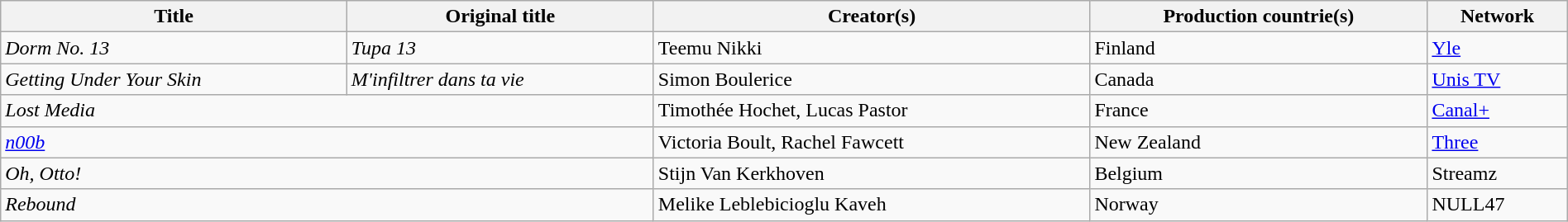<table class="sortable wikitable" style="width:100%; margin-bottom:4px">
<tr>
<th>Title</th>
<th>Original title</th>
<th>Creator(s)</th>
<th>Production countrie(s)</th>
<th>Network</th>
</tr>
<tr>
<td><em>Dorm No. 13</em></td>
<td><em>Tupa 13</em></td>
<td>Teemu Nikki</td>
<td>Finland</td>
<td><a href='#'>Yle</a></td>
</tr>
<tr>
<td><em>Getting Under Your Skin</em></td>
<td><em>M'infiltrer dans ta vie</em></td>
<td>Simon Boulerice</td>
<td>Canada</td>
<td><a href='#'>Unis TV</a></td>
</tr>
<tr>
<td colspan="2"><em>Lost Media</em></td>
<td>Timothée Hochet, Lucas Pastor</td>
<td>France</td>
<td><a href='#'>Canal+</a></td>
</tr>
<tr>
<td colspan="2"><em><a href='#'>n00b</a></em></td>
<td>Victoria Boult, Rachel Fawcett</td>
<td>New Zealand</td>
<td><a href='#'>Three</a></td>
</tr>
<tr>
<td colspan="2"><em>Oh, Otto!</em></td>
<td>Stijn Van Kerkhoven</td>
<td>Belgium</td>
<td>Streamz</td>
</tr>
<tr>
<td colspan="2"><em>Rebound</em></td>
<td>Melike Leblebicioglu Kaveh</td>
<td>Norway</td>
<td>NULL47</td>
</tr>
</table>
